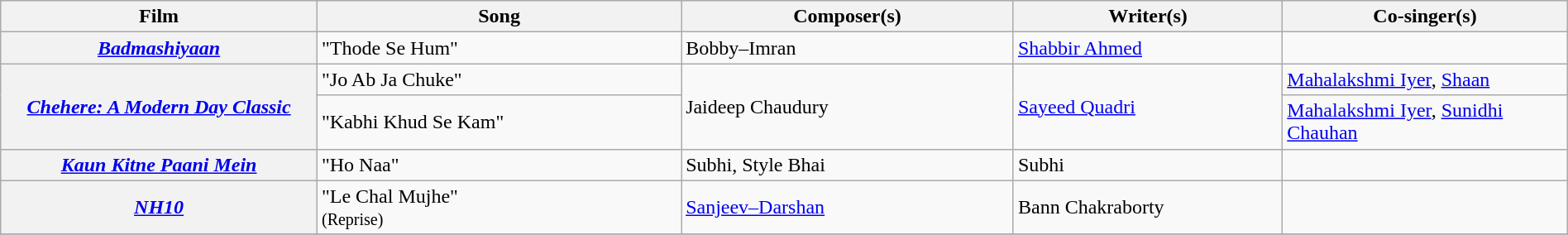<table class="wikitable plainrowheaders" width="100%" textcolor:#000;">
<tr>
<th scope="col" width=20%><strong>Film</strong></th>
<th scope="col" width=23%><strong>Song</strong></th>
<th scope="col" width=21%><strong>Composer(s)</strong></th>
<th scope="col" width=17%><strong>Writer(s)</strong></th>
<th scope="col" width=18%><strong>Co-singer(s)</strong></th>
</tr>
<tr>
<th><em><a href='#'>Badmashiyaan</a></em></th>
<td>"Thode Se Hum"</td>
<td>Bobby–Imran</td>
<td><a href='#'>Shabbir Ahmed</a></td>
<td></td>
</tr>
<tr>
<th rowspan="2"><em><a href='#'>Chehere: A Modern Day Classic</a></em></th>
<td>"Jo Ab Ja Chuke"</td>
<td rowspan="2">Jaideep Chaudury</td>
<td rowspan="2"><a href='#'>Sayeed Quadri</a></td>
<td><a href='#'>Mahalakshmi Iyer</a>, <a href='#'>Shaan</a></td>
</tr>
<tr>
<td>"Kabhi Khud Se Kam"</td>
<td><a href='#'>Mahalakshmi Iyer</a>, <a href='#'>Sunidhi Chauhan</a></td>
</tr>
<tr>
<th><em><a href='#'>Kaun Kitne Paani Mein</a></em></th>
<td>"Ho Naa"</td>
<td>Subhi, Style Bhai</td>
<td>Subhi</td>
<td></td>
</tr>
<tr>
<th><em><a href='#'>NH10</a></em></th>
<td>"Le Chal Mujhe"<br><small>(Reprise)</small></td>
<td><a href='#'>Sanjeev–Darshan</a></td>
<td>Bann Chakraborty</td>
<td></td>
</tr>
<tr>
</tr>
</table>
